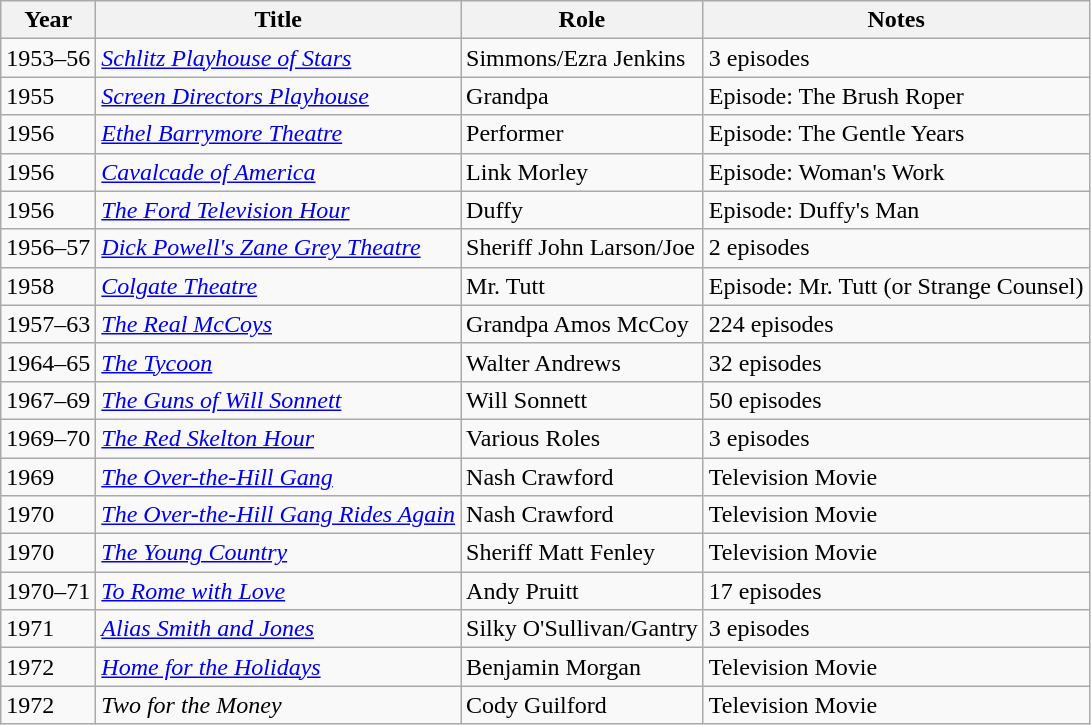<table class="wikitable sortable">
<tr>
<th>Year</th>
<th>Title</th>
<th>Role</th>
<th class="unsortable">Notes</th>
</tr>
<tr>
<td>1953–56</td>
<td><em><a href='#'>Schlitz Playhouse of Stars</a></em></td>
<td>Simmons/Ezra Jenkins</td>
<td>3 episodes</td>
</tr>
<tr>
<td>1955</td>
<td><em><a href='#'>Screen Directors Playhouse</a></em></td>
<td>Grandpa</td>
<td>Episode: The Brush Roper</td>
</tr>
<tr>
<td>1956</td>
<td><em><a href='#'>Ethel Barrymore Theatre</a></em></td>
<td>Performer</td>
<td>Episode: The Gentle Years</td>
</tr>
<tr>
<td>1956</td>
<td><em><a href='#'>Cavalcade of America</a></em></td>
<td>Link Morley</td>
<td>Episode: Woman's Work</td>
</tr>
<tr>
<td>1956</td>
<td><em><a href='#'>The Ford Television Hour</a></em></td>
<td>Duffy</td>
<td>Episode: Duffy's Man</td>
</tr>
<tr>
<td>1956–57</td>
<td><em><a href='#'>Dick Powell's Zane Grey Theatre</a></em></td>
<td>Sheriff John Larson/Joe</td>
<td>2 episodes</td>
</tr>
<tr>
<td>1958</td>
<td><em><a href='#'>Colgate Theatre</a></em></td>
<td>Mr. Tutt</td>
<td>Episode: Mr. Tutt (or Strange Counsel)</td>
</tr>
<tr>
<td>1957–63</td>
<td><em><a href='#'>The Real McCoys</a></em></td>
<td>Grandpa Amos McCoy</td>
<td>224 episodes</td>
</tr>
<tr>
<td>1964–65</td>
<td><em><a href='#'>The Tycoon</a></em></td>
<td>Walter Andrews</td>
<td>32 episodes</td>
</tr>
<tr>
<td>1967–69</td>
<td><em><a href='#'>The Guns of Will Sonnett</a></em></td>
<td>Will Sonnett</td>
<td>50 episodes</td>
</tr>
<tr>
<td>1969–70</td>
<td><em><a href='#'>The Red Skelton Hour</a></em></td>
<td>Various Roles</td>
<td>3 episodes</td>
</tr>
<tr>
<td>1969</td>
<td><em><a href='#'>The Over-the-Hill Gang</a></em></td>
<td>Nash Crawford</td>
<td>Television Movie</td>
</tr>
<tr>
<td>1970</td>
<td><em><a href='#'>The Over-the-Hill Gang Rides Again</a></em></td>
<td>Nash Crawford</td>
<td>Television Movie</td>
</tr>
<tr>
<td>1970</td>
<td><em><a href='#'>The Young Country</a></em></td>
<td>Sheriff Matt Fenley</td>
<td>Television Movie</td>
</tr>
<tr>
<td>1970–71</td>
<td><em><a href='#'>To Rome with Love</a></em></td>
<td>Andy Pruitt</td>
<td>17 episodes</td>
</tr>
<tr>
<td>1971</td>
<td><em><a href='#'>Alias Smith and Jones</a></em></td>
<td>Silky O'Sullivan/Gantry</td>
<td>3 episodes</td>
</tr>
<tr>
<td>1972</td>
<td><em><a href='#'>Home for the Holidays</a></em></td>
<td>Benjamin Morgan</td>
<td>Television Movie</td>
</tr>
<tr>
<td>1972</td>
<td><em>Two for the Money</em></td>
<td>Cody Guilford</td>
<td>Television Movie</td>
</tr>
</table>
